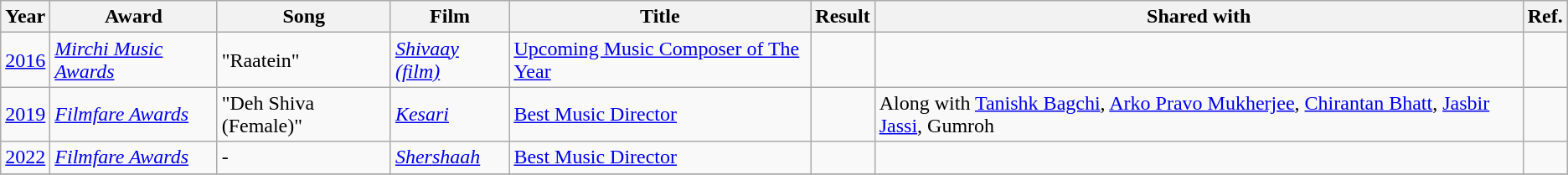<table class="wikitable sortable">
<tr>
<th scope="col">Year</th>
<th scope="col">Award</th>
<th scope="col">Song</th>
<th scope="col">Film</th>
<th scope="col">Title</th>
<th scope="col">Result</th>
<th scope="col">Shared with</th>
<th scope="col" class="unsortable">Ref.</th>
</tr>
<tr>
<td><a href='#'>2016</a></td>
<td><em><a href='#'>Mirchi Music Awards</a></em></td>
<td>"Raatein"</td>
<td><em><a href='#'>Shivaay (film)</a></em></td>
<td><a href='#'>Upcoming Music Composer of The Year</a></td>
<td></td>
<td></td>
<td></td>
</tr>
<tr>
<td><a href='#'>2019</a></td>
<td><em><a href='#'>Filmfare Awards</a></em></td>
<td>"Deh Shiva (Female)"</td>
<td><em><a href='#'>Kesari</a></em></td>
<td><a href='#'>Best Music Director</a></td>
<td></td>
<td>Along with <a href='#'>Tanishk Bagchi</a>, <a href='#'>Arko Pravo Mukherjee</a>, <a href='#'>Chirantan Bhatt</a>, <a href='#'>Jasbir Jassi</a>, Gumroh</td>
<td></td>
</tr>
<tr>
<td><a href='#'>2022</a></td>
<td><em><a href='#'>Filmfare Awards</a></em></td>
<td>-</td>
<td><em><a href='#'>Shershaah</a></em></td>
<td><a href='#'>Best Music Director</a></td>
<td></td>
<td></td>
<td></td>
</tr>
<tr>
</tr>
</table>
